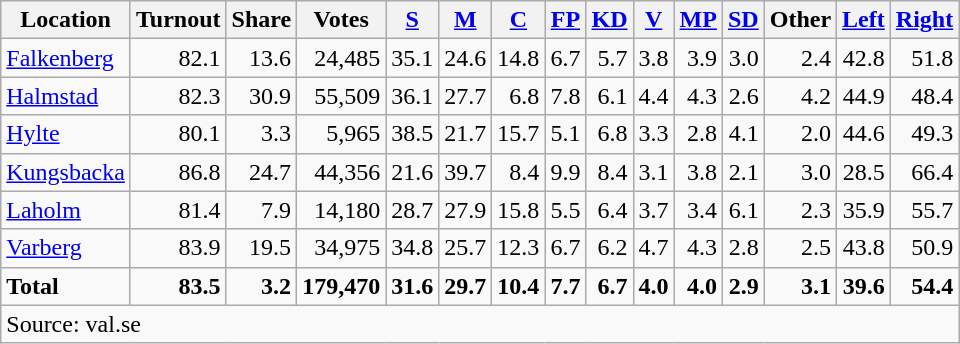<table class="wikitable sortable" style=text-align:right>
<tr>
<th>Location</th>
<th>Turnout</th>
<th>Share</th>
<th>Votes</th>
<th><a href='#'>S</a></th>
<th><a href='#'>M</a></th>
<th><a href='#'>C</a></th>
<th><a href='#'>FP</a></th>
<th><a href='#'>KD</a></th>
<th><a href='#'>V</a></th>
<th><a href='#'>MP</a></th>
<th><a href='#'>SD</a></th>
<th>Other</th>
<th><a href='#'>Left</a></th>
<th><a href='#'>Right</a></th>
</tr>
<tr>
<td align=left><a href='#'>Falkenberg</a></td>
<td>82.1</td>
<td>13.6</td>
<td>24,485</td>
<td>35.1</td>
<td>24.6</td>
<td>14.8</td>
<td>6.7</td>
<td>5.7</td>
<td>3.8</td>
<td>3.9</td>
<td>3.0</td>
<td>2.4</td>
<td>42.8</td>
<td>51.8</td>
</tr>
<tr>
<td align=left><a href='#'>Halmstad</a></td>
<td>82.3</td>
<td>30.9</td>
<td>55,509</td>
<td>36.1</td>
<td>27.7</td>
<td>6.8</td>
<td>7.8</td>
<td>6.1</td>
<td>4.4</td>
<td>4.3</td>
<td>2.6</td>
<td>4.2</td>
<td>44.9</td>
<td>48.4</td>
</tr>
<tr>
<td align=left><a href='#'>Hylte</a></td>
<td>80.1</td>
<td>3.3</td>
<td>5,965</td>
<td>38.5</td>
<td>21.7</td>
<td>15.7</td>
<td>5.1</td>
<td>6.8</td>
<td>3.3</td>
<td>2.8</td>
<td>4.1</td>
<td>2.0</td>
<td>44.6</td>
<td>49.3</td>
</tr>
<tr>
<td align=left><a href='#'>Kungsbacka</a></td>
<td>86.8</td>
<td>24.7</td>
<td>44,356</td>
<td>21.6</td>
<td>39.7</td>
<td>8.4</td>
<td>9.9</td>
<td>8.4</td>
<td>3.1</td>
<td>3.8</td>
<td>2.1</td>
<td>3.0</td>
<td>28.5</td>
<td>66.4</td>
</tr>
<tr>
<td align=left><a href='#'>Laholm</a></td>
<td>81.4</td>
<td>7.9</td>
<td>14,180</td>
<td>28.7</td>
<td>27.9</td>
<td>15.8</td>
<td>5.5</td>
<td>6.4</td>
<td>3.7</td>
<td>3.4</td>
<td>6.1</td>
<td>2.3</td>
<td>35.9</td>
<td>55.7</td>
</tr>
<tr>
<td align=left><a href='#'>Varberg</a></td>
<td>83.9</td>
<td>19.5</td>
<td>34,975</td>
<td>34.8</td>
<td>25.7</td>
<td>12.3</td>
<td>6.7</td>
<td>6.2</td>
<td>4.7</td>
<td>4.3</td>
<td>2.8</td>
<td>2.5</td>
<td>43.8</td>
<td>50.9</td>
</tr>
<tr>
<td align=left><strong>Total</strong></td>
<td><strong>83.5</strong></td>
<td><strong>3.2</strong></td>
<td><strong>179,470</strong></td>
<td><strong>31.6</strong></td>
<td><strong>29.7</strong></td>
<td><strong>10.4</strong></td>
<td><strong>7.7</strong></td>
<td><strong>6.7</strong></td>
<td><strong>4.0</strong></td>
<td><strong>4.0</strong></td>
<td><strong>2.9</strong></td>
<td><strong>3.1</strong></td>
<td><strong>39.6</strong></td>
<td><strong>54.4</strong></td>
</tr>
<tr>
<td align=left colspan=15>Source: val.se </td>
</tr>
</table>
